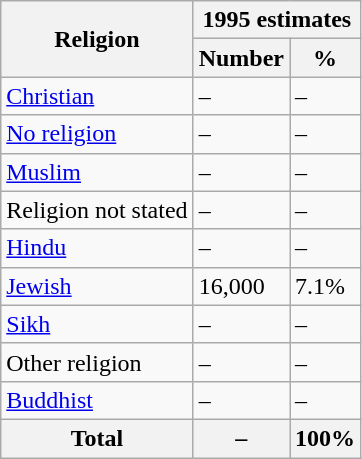<table class="wikitable sortable plainrowheaders">
<tr>
<th rowspan="2" scope="col">Religion</th>
<th colspan="2">1995 estimates</th>
</tr>
<tr>
<th>Number</th>
<th>%</th>
</tr>
<tr>
<td data-darkreader-inline-bgimage="" data-darkreader-inline-bgcolor=""><a href='#'>Christian</a></td>
<td>–</td>
<td>–</td>
</tr>
<tr>
<td data-darkreader-inline-bgimage="" data-darkreader-inline-bgcolor=""><a href='#'>No religion</a></td>
<td>–</td>
<td>–</td>
</tr>
<tr>
<td data-darkreader-inline-bgimage="" data-darkreader-inline-bgcolor=""><a href='#'>Muslim</a></td>
<td>–</td>
<td>–</td>
</tr>
<tr>
<td data-darkreader-inline-bgimage="" data-darkreader-inline-bgcolor="">Religion not stated</td>
<td>–</td>
<td>–</td>
</tr>
<tr>
<td data-darkreader-inline-bgimage="" data-darkreader-inline-bgcolor=""><a href='#'>Hindu</a></td>
<td>–</td>
<td>–</td>
</tr>
<tr>
<td data-darkreader-inline-bgimage="" data-darkreader-inline-bgcolor=""><a href='#'>Jewish</a></td>
<td>16,000</td>
<td>7.1%</td>
</tr>
<tr>
<td data-darkreader-inline-bgimage="" data-darkreader-inline-bgcolor=""><a href='#'>Sikh</a></td>
<td>–</td>
<td>–</td>
</tr>
<tr>
<td data-darkreader-inline-bgimage="" data-darkreader-inline-bgcolor="">Other religion</td>
<td>–</td>
<td>–</td>
</tr>
<tr>
<td data-darkreader-inline-bgimage="" data-darkreader-inline-bgcolor=""><a href='#'>Buddhist</a></td>
<td>–</td>
<td>–</td>
</tr>
<tr>
<th scope="row"><strong>Total</strong></th>
<th>–</th>
<th>100%</th>
</tr>
</table>
